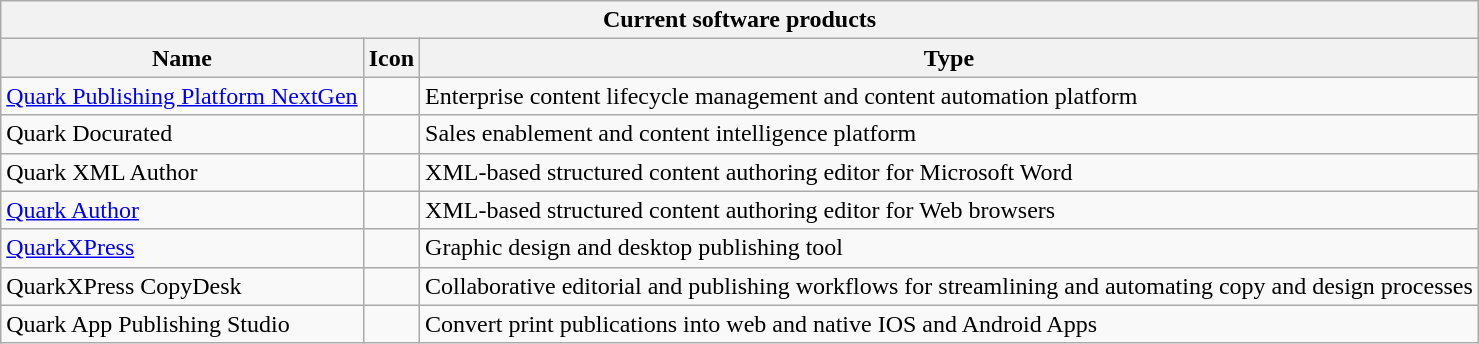<table class="wikitable">
<tr>
<th colspan="3">Current software products</th>
</tr>
<tr>
<th>Name</th>
<th>Icon</th>
<th>Type</th>
</tr>
<tr>
<td><a href='#'>Quark Publishing Platform NextGen</a></td>
<td></td>
<td>Enterprise content lifecycle management and content automation platform</td>
</tr>
<tr>
<td>Quark Docurated</td>
<td></td>
<td>Sales enablement and content intelligence platform</td>
</tr>
<tr>
<td>Quark XML Author</td>
<td></td>
<td>XML-based structured content authoring editor for Microsoft Word</td>
</tr>
<tr>
<td><a href='#'>Quark Author</a></td>
<td></td>
<td>XML-based structured content authoring editor for Web browsers</td>
</tr>
<tr>
<td><a href='#'>QuarkXPress</a></td>
<td></td>
<td>Graphic design and desktop publishing tool</td>
</tr>
<tr>
<td>QuarkXPress CopyDesk</td>
<td></td>
<td>Collaborative editorial and publishing workflows for streamlining and automating copy and design processes</td>
</tr>
<tr>
<td>Quark App Publishing Studio</td>
<td></td>
<td>Convert print publications into web and native IOS and Android Apps</td>
</tr>
</table>
